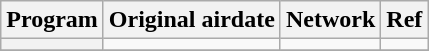<table class="wikitable plainrowheaders sortable" style="text-align:left">
<tr>
<th scope="col">Program</th>
<th scope="col">Original airdate</th>
<th scope="col">Network</th>
<th scope="col" class="unsortable">Ref</th>
</tr>
<tr>
<th scope="row"></th>
<td></td>
<td></td>
<td></td>
</tr>
<tr>
</tr>
</table>
